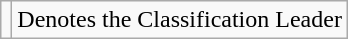<table class="wikitable">
<tr>
<td></td>
<td>Denotes the Classification Leader</td>
</tr>
</table>
